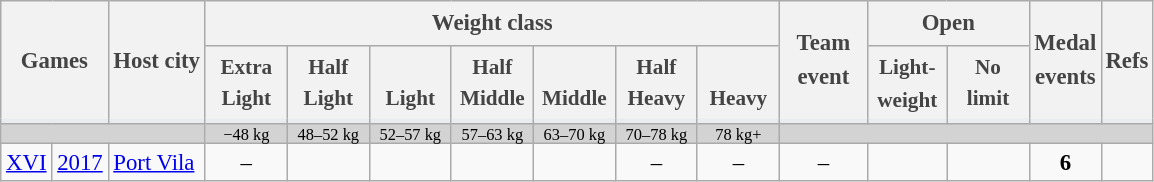<table class=wikitable style="text-align:center; font-size:95%;">
<tr style="line-height:150%;">
<th rowspan="2" colspan="2" style="border-bottom:0px; color:#444;">Games</th>
<th rowspan="2" style="border-bottom:0px; color:#444;">Host city </th>
<th colspan="7" style="border-bottom:0px; color:#444;">Weight class</th>
<th rowspan="2" style="width:3.4em; border-bottom:0px; color:#444;">Team<br>event</th>
<th colspan="2" style="width:3.4em; border-bottom:0px; color:#444;">Open</th>
<th rowspan="2" style="border-bottom:0px; color:#444;">Medal<br>events</th>
<th rowspan="2" style="border-bottom:0px; color:#444; padding:2px;">Refs</th>
</tr>
<tr style="line-height:150%; font-size:93%; background-color:#eaecf0;">
<th valign=bottom style="width:3.4em; border-bottom:0px; color:#444;">Extra<br>Light</th>
<th valign=bottom style="width:3.4em; border-bottom:0px; color:#444;">Half<br>Light</th>
<th valign=bottom style="width:3.4em; border-bottom:0px; color:#444;">Light</th>
<th valign=bottom style="width:3.4em; border-bottom:0px; color:#444;">Half<br>Middle</th>
<th valign=bottom style="width:3.4em; border-bottom:0px; color:#444;">Middle</th>
<th valign=bottom style="width:3.4em; border-bottom:0px; color:#444;">Half<br>Heavy</th>
<th valign=bottom style="width:3.4em; border-bottom:0px; color:#444;">Heavy</th>
<th valign=bottom style="width:3.4em; border-bottom:0px; color:#444; padding:2px;">Light-<br>weight</th>
<th valign=bottom style="width:3.4em; border-bottom:0px; color:#444;">No<br>limit</th>
</tr>
<tr style="font-size:2px; background-color:#eaecf0;">
<td colspan="2" style="border-top:0px;"> </td>
<td style="border-top:0px;"> </td>
<td style="border-top:0px;"> </td>
<td style="border-top:0px;"> </td>
<td style="border-top:0px;"> </td>
<td style="border-top:0px;"> </td>
<td style="border-top:0px;"> </td>
<td style="border-top:0px;"> </td>
<td style="border-top:0px;"> </td>
<td style="border-top:0px;"> </td>
<td style="border-top:0px;"> </td>
<td style="border-top:0px;"> </td>
<td style="border-top:0px;"> </td>
<td style="border-top:0px;"> </td>
</tr>
<tr style="background-color:lightgrey; line-height:8px; font-size:72%">
<td colspan="3"></td>
<td>−48 kg</td>
<td>48–52 kg</td>
<td>52–57 kg</td>
<td>57–63 kg</td>
<td>63–70 kg</td>
<td>70–78 kg</td>
<td>78 kg+</td>
<td colspan="5"></td>
</tr>
<tr>
<td align=center><a href='#'>XVI</a></td>
<td align=left><a href='#'>2017</a></td>
<td align=left><a href='#'>Port Vila</a> </td>
<td>– </td>
<td><br></td>
<td><br></td>
<td><br></td>
<td><br></td>
<td>– </td>
<td>– </td>
<td>– </td>
<td><br></td>
<td><br></td>
<td><strong>6</strong></td>
<td></td>
</tr>
</table>
